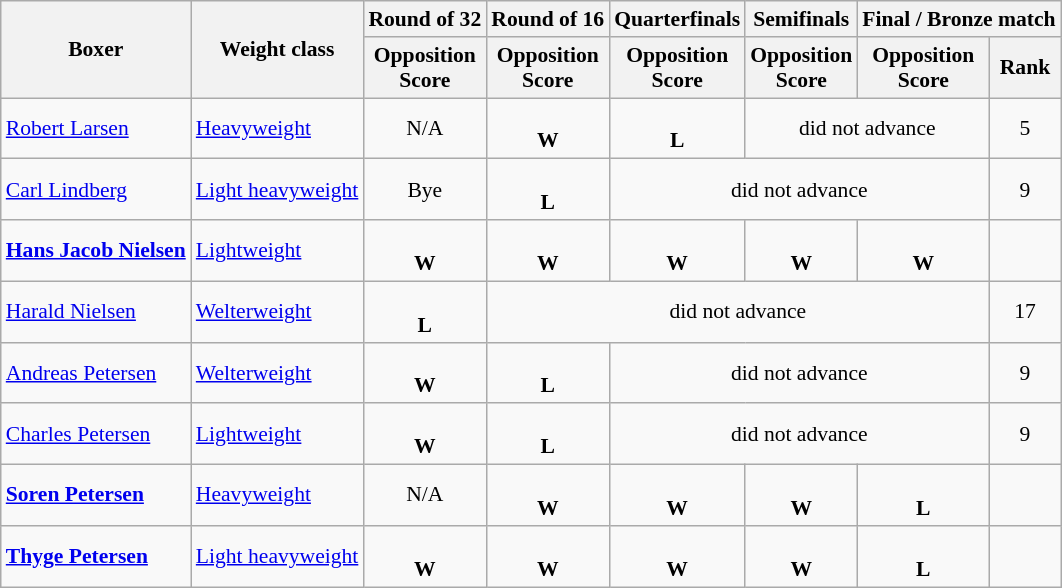<table class=wikitable style="font-size:90%">
<tr>
<th rowspan="2">Boxer</th>
<th rowspan="2">Weight class</th>
<th>Round of 32</th>
<th>Round of 16</th>
<th>Quarterfinals</th>
<th>Semifinals</th>
<th colspan="2">Final / Bronze match</th>
</tr>
<tr>
<th>Opposition<br>Score</th>
<th>Opposition<br>Score</th>
<th>Opposition<br>Score</th>
<th>Opposition<br>Score</th>
<th>Opposition<br>Score</th>
<th>Rank</th>
</tr>
<tr>
<td><a href='#'>Robert Larsen</a></td>
<td><a href='#'>Heavyweight</a></td>
<td align=center>N/A</td>
<td align=center> <br> <strong>W</strong></td>
<td align=center> <br> <strong>L</strong></td>
<td align=center colspan=2>did not advance</td>
<td align=center>5</td>
</tr>
<tr>
<td><a href='#'>Carl Lindberg</a></td>
<td><a href='#'>Light heavyweight</a></td>
<td align=center>Bye</td>
<td align=center> <br> <strong>L</strong></td>
<td align=center colspan=3>did not advance</td>
<td align=center>9</td>
</tr>
<tr>
<td><strong><a href='#'>Hans Jacob Nielsen</a></strong></td>
<td><a href='#'>Lightweight</a></td>
<td align=center> <br> <strong>W</strong></td>
<td align=center> <br> <strong>W</strong></td>
<td align=center> <br> <strong>W</strong></td>
<td align=center> <br> <strong>W</strong></td>
<td align=center> <br> <strong>W</strong></td>
<td align=center></td>
</tr>
<tr>
<td><a href='#'>Harald Nielsen</a></td>
<td><a href='#'>Welterweight</a></td>
<td align=center> <br> <strong>L</strong></td>
<td align=center colspan=4>did not advance</td>
<td align=center>17</td>
</tr>
<tr>
<td><a href='#'>Andreas Petersen</a></td>
<td><a href='#'>Welterweight</a></td>
<td align=center> <br> <strong>W</strong></td>
<td align=center> <br> <strong>L</strong></td>
<td align=center colspan=3>did not advance</td>
<td align=center>9</td>
</tr>
<tr>
<td><a href='#'>Charles Petersen</a></td>
<td><a href='#'>Lightweight</a></td>
<td align=center> <br> <strong>W</strong></td>
<td align=center> <br> <strong>L</strong></td>
<td align=center colspan=3>did not advance</td>
<td align=center>9</td>
</tr>
<tr>
<td><strong><a href='#'>Soren Petersen</a></strong></td>
<td><a href='#'>Heavyweight</a></td>
<td align=center>N/A</td>
<td align=center> <br> <strong>W</strong></td>
<td align=center> <br> <strong>W</strong></td>
<td align=center> <br> <strong>W</strong></td>
<td align=center> <br> <strong>L</strong></td>
<td align=center></td>
</tr>
<tr>
<td><strong><a href='#'>Thyge Petersen</a></strong></td>
<td><a href='#'>Light heavyweight</a></td>
<td align=center> <br> <strong>W</strong></td>
<td align=center> <br> <strong>W</strong></td>
<td align=center> <br> <strong>W</strong></td>
<td align=center> <br> <strong>W</strong></td>
<td align=center> <br> <strong>L</strong></td>
<td align=center></td>
</tr>
</table>
